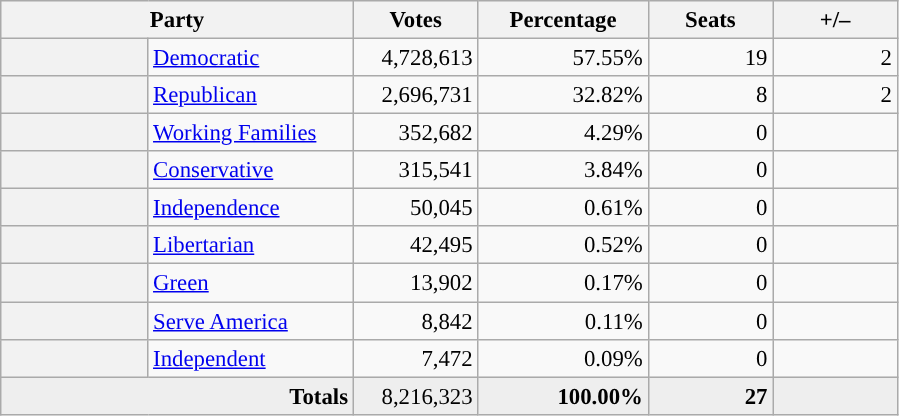<table class="wikitable" style="font-size: 95%;">
<tr style="background:#eee; text-align:center;">
<th colspan=2 style="width: 15em">Party</th>
<th style="width: 5em">Votes</th>
<th style="width: 7em">Percentage</th>
<th style="width: 5em">Seats</th>
<th style="width: 5em">+/–</th>
</tr>
<tr>
<th style="background:"></th>
<td style="width: 130px"><a href='#'>Democratic</a></td>
<td style="text-align:right;">4,728,613</td>
<td style="text-align:right;">57.55%</td>
<td style="text-align:right;">19</td>
<td style="text-align:right;"> 2</td>
</tr>
<tr>
<th style="background:"></th>
<td style="width: 130px"><a href='#'>Republican</a></td>
<td style="text-align:right;">2,696,731</td>
<td style="text-align:right;">32.82%</td>
<td style="text-align:right;">8</td>
<td style="text-align:right;"> 2</td>
</tr>
<tr>
<th style="background:"></th>
<td style="width: 130px"><a href='#'>Working Families</a></td>
<td style="text-align:right;">352,682</td>
<td style="text-align:right;">4.29%</td>
<td style="text-align:right;">0</td>
<td style="text-align:right;"></td>
</tr>
<tr>
<th style="background:"></th>
<td style="width: 130px"><a href='#'>Conservative</a></td>
<td style="text-align:right;">315,541</td>
<td style="text-align:right;">3.84%</td>
<td style="text-align:right;">0</td>
<td style="text-align:right;"></td>
</tr>
<tr>
<th style="background:"></th>
<td style="width: 130px"><a href='#'>Independence</a></td>
<td style="text-align:right;">50,045</td>
<td style="text-align:right;">0.61%</td>
<td style="text-align:right;">0</td>
<td style="text-align:right;"></td>
</tr>
<tr>
<th style="background:"></th>
<td style="width: 130px"><a href='#'>Libertarian</a></td>
<td style="text-align:right;">42,495</td>
<td style="text-align:right;">0.52%</td>
<td style="text-align:right;">0</td>
<td style="text-align:right;"></td>
</tr>
<tr>
<th style="background:"></th>
<td style="width: 130px"><a href='#'>Green</a></td>
<td style="text-align:right;">13,902</td>
<td style="text-align:right;">0.17%</td>
<td style="text-align:right;">0</td>
<td style="text-align:right;"></td>
</tr>
<tr>
<th style="background:"></th>
<td style="width: 130px"><a href='#'>Serve America</a></td>
<td style="text-align:right;">8,842</td>
<td style="text-align:right;">0.11%</td>
<td style="text-align:right;">0</td>
<td style="text-align:right;"></td>
</tr>
<tr>
<th style="background:"></th>
<td style="width: 130px"><a href='#'>Independent</a></td>
<td style="text-align:right;">7,472</td>
<td style="text-align:right;">0.09%</td>
<td style="text-align:right;">0</td>
<td style="text-align:right;"></td>
</tr>
<tr style="background:#eee; text-align:right;">
<td colspan="2"><strong>Totals</strong></td>
<td>8,216,323</td>
<td><strong>100.00%</strong></td>
<td><strong>27</strong></td>
<td></td>
</tr>
</table>
